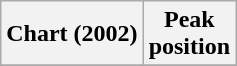<table class="wikitable plainrowheaders" style="text-align:center">
<tr>
<th>Chart (2002)</th>
<th>Peak<br>position</th>
</tr>
<tr>
</tr>
</table>
